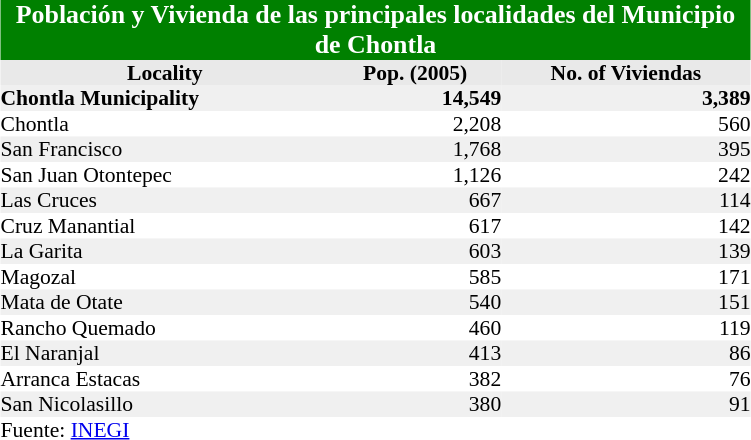<table class="toc" cellpadding=0 cellspacing=0.5 width=500px style="float:center; margin: 0.1em 0.1em 0.1em 0.1em; padding: 1e text-align:left;clear:all; margin-left:3px; font-size:90%">
<tr>
<td colspan=4 style="background:#black; color:white; font-size:120%" align=center bgcolor="green"><strong>Población y Vivienda de las principales localidades del Municipio de Chontla</strong></td>
</tr>
<tr>
<td style="background:#e9e9e9;" align=center><strong>Locality</strong></td>
<td style="background:#e9e9e9;" align=center><strong>Pop. (2005)</strong></td>
<td style="background:#e9e9e9;" align=center><strong>No. of Viviendas</strong></td>
</tr>
<tr bgcolor="#f0f0f0">
<td><strong>Chontla Municipality</strong></td>
<td align="right"><strong>14,549</strong></td>
<td align="right"><strong>3,389</strong></td>
</tr>
<tr>
<td>Chontla</td>
<td align="right">2,208</td>
<td align="right">560</td>
</tr>
<tr bgcolor="#f0f0f0">
<td>San Francisco</td>
<td align="right">1,768</td>
<td align="right">395</td>
</tr>
<tr>
<td>San Juan Otontepec</td>
<td align="right">1,126</td>
<td align="right">242</td>
</tr>
<tr bgcolor="#f0f0f0">
<td>Las Cruces</td>
<td align="right">667</td>
<td align="right">114</td>
</tr>
<tr>
<td>Cruz Manantial</td>
<td align="right">617</td>
<td align="right">142</td>
</tr>
<tr bgcolor="#f0f0f0">
<td>La Garita</td>
<td align="right">603</td>
<td align="right">139</td>
</tr>
<tr>
<td>Magozal</td>
<td align="right">585</td>
<td align="right">171</td>
</tr>
<tr bgcolor="#f0f0f0">
<td>Mata de Otate</td>
<td align="right">540</td>
<td align="right">151</td>
</tr>
<tr>
<td>Rancho Quemado</td>
<td align="right">460</td>
<td align="right">119</td>
</tr>
<tr bgcolor="#f0f0f0">
<td>El Naranjal</td>
<td align="right">413</td>
<td align="right">86</td>
</tr>
<tr>
<td>Arranca Estacas</td>
<td align="right">382</td>
<td align="right">76</td>
</tr>
<tr bgcolor="#f0f0f0">
<td>San Nicolasillo</td>
<td align="right">380</td>
<td align="right">91</td>
</tr>
<tr colspan = "3">
<td>Fuente: <a href='#'>INEGI</a></td>
<td></td>
<td></td>
</tr>
</table>
